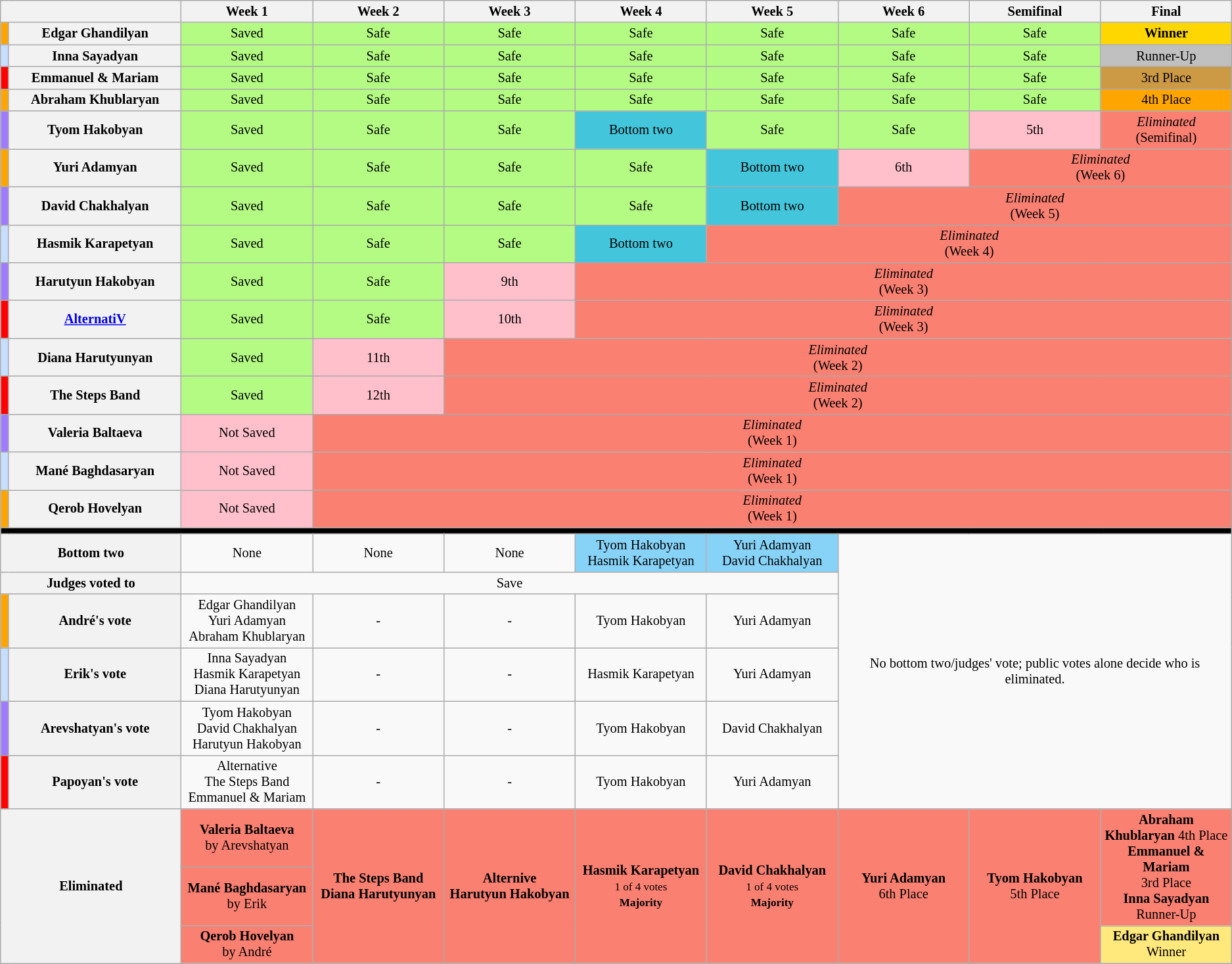<table class="wikitable" style="text-align:center; font-size:85%">
<tr>
<th style="width:11%" colspan=2></th>
<th style="width:8%">Week 1</th>
<th style="width:8%">Week 2</th>
<th style="width:8%">Week 3</th>
<th style="width:8%">Week 4</th>
<th style="width:8%">Week 5</th>
<th style="width:8%">Week 6</th>
<th style="width:8%">Semifinal</th>
<th style="width:8%">Final</th>
</tr>
<tr>
<th style="background:#FFA500"></th>
<th>Edgar Ghandilyan</th>
<td style="background:#B4FB84">Saved</td>
<td style="background:#B4FB84">Safe</td>
<td style="background:#B4FB84">Safe</td>
<td style="background:#B4FB84">Safe</td>
<td style="background:#B4FB84">Safe</td>
<td style="background:#B4FB84">Safe</td>
<td style="background:#B4FB84">Safe</td>
<td style="background:gold"><strong>Winner</strong></td>
</tr>
<tr>
<th style="background:#C6DEFF"></th>
<th>Inna Sayadyan</th>
<td style="background:#B4FB84">Saved</td>
<td style="background:#B4FB84">Safe</td>
<td style="background:#B4FB84">Safe</td>
<td style="background:#B4FB84">Safe</td>
<td style="background:#B4FB84">Safe</td>
<td style="background:#B4FB84">Safe</td>
<td style="background:#B4FB84">Safe</td>
<td style="background:silver">Runner-Up</td>
</tr>
<tr>
<th style="background:#FF0000"></th>
<th>Emmanuel & Mariam</th>
<td style="background:#B4FB84">Saved</td>
<td style="background:#B4FB84">Safe</td>
<td style="background:#B4FB84">Safe</td>
<td style="background:#B4FB84">Safe</td>
<td style="background:#B4FB84">Safe</td>
<td style="background:#B4FB84">Safe</td>
<td style="background:#B4FB84">Safe</td>
<td style="background:#c94">3rd Place</td>
</tr>
<tr>
<th style="background:#FFA500"></th>
<th>Abraham Khublaryan</th>
<td style="background:#B4FB84">Saved</td>
<td style="background:#B4FB84">Safe</td>
<td style="background:#B4FB84">Safe</td>
<td style="background:#B4FB84">Safe</td>
<td style="background:#B4FB84">Safe</td>
<td style="background:#B4FB84">Safe</td>
<td style="background:#B4FB84">Safe</td>
<td style="background:orange">4th Place</td>
</tr>
<tr>
<th style="background:#9E7BFF"></th>
<th>Tyom Hakobyan</th>
<td style="background:#B4FB84">Saved</td>
<td style="background:#B4FB84">Safe</td>
<td style="background:#B4FB84">Safe</td>
<td style="background:#43C6DB">Bottom two</td>
<td style="background:#B4FB84">Safe</td>
<td style="background:#B4FB84">Safe</td>
<td style="background:pink">5th</td>
<td style="background:salmon;" colspan="2"><em>Eliminated</em> <br>(Semifinal)</td>
</tr>
<tr>
<th style="background:#FFA500"></th>
<th>Yuri Adamyan</th>
<td style="background:#B4FB84">Saved</td>
<td style="background:#B4FB84">Safe</td>
<td style="background:#B4FB84">Safe</td>
<td style="background:#B4FB84">Safe</td>
<td style="background:#43C6DB">Bottom two</td>
<td style="background:pink">6th</td>
<td style="background:salmon;" colspan="3"><em>Eliminated</em> <br>(Week 6)</td>
</tr>
<tr>
<th style="background:#9E7BFF"></th>
<th>David Chakhalyan</th>
<td style="background:#B4FB84">Saved</td>
<td style="background:#B4FB84">Safe</td>
<td style="background:#B4FB84">Safe</td>
<td style="background:#B4FB84">Safe</td>
<td style="background:#43C6DB">Bottom two</td>
<td style="background:salmon;" colspan="4"><em>Eliminated</em> <br>(Week 5)</td>
</tr>
<tr>
<th style="background:#C6DEFF"></th>
<th>Hasmik Karapetyan</th>
<td style="background:#B4FB84">Saved</td>
<td style="background:#B4FB84">Safe</td>
<td style="background:#B4FB84">Safe</td>
<td style="background:#43C6DB">Bottom two</td>
<td style="background:salmon;" colspan="5"><em>Eliminated</em> <br>(Week 4)</td>
</tr>
<tr>
<th style="background:#9E7BFF"></th>
<th>Harutyun Hakobyan</th>
<td style="background:#B4FB84">Saved</td>
<td style="background:#B4FB84">Safe</td>
<td style="background:pink">9th</td>
<td style="background:salmon;" colspan="6"><em>Eliminated</em> <br>(Week 3)</td>
</tr>
<tr>
<th style="background:#FF0000"></th>
<th><a href='#'>AlternatiV</a></th>
<td style="background:#B4FB84">Saved</td>
<td style="background:#B4FB84">Safe</td>
<td style="background:pink">10th</td>
<td style="background:salmon;" colspan="6"><em>Eliminated</em> <br>(Week 3)</td>
</tr>
<tr>
<th style="background:#C6DEFF"></th>
<th>Diana Harutyunyan</th>
<td style="background:#B4FB84">Saved</td>
<td style="background:pink">11th</td>
<td style="background:salmon;" colspan="7"><em>Eliminated</em> <br>(Week 2)</td>
</tr>
<tr>
<th style="background:#FF0000"></th>
<th>The Steps Band</th>
<td style="background:#B4FB84">Saved</td>
<td style="background:pink">12th</td>
<td style="background:salmon;" colspan="7"><em>Eliminated</em> <br>(Week 2)</td>
</tr>
<tr>
<th style="background:#9E7BFF"></th>
<th>Valeria Baltaeva</th>
<td style="background:pink">Not Saved</td>
<td style="background:salmon;" colspan="8"><em>Eliminated</em> <br>(Week 1)</td>
</tr>
<tr>
<th style="background:#C6DEFF"></th>
<th>Mané Baghdasaryan</th>
<td style="background:pink">Not Saved</td>
<td style="background:salmon;" colspan="8"><em>Eliminated</em> <br>(Week 1)</td>
</tr>
<tr>
<th style="background:#FFA500"></th>
<th>Qerob Hovelyan</th>
<td style="background:pink">Not Saved</td>
<td style="background:salmon;" colspan="8"><em>Eliminated</em> <br>(Week 1)</td>
</tr>
<tr>
<td style="background:#000;" colspan="11"></td>
</tr>
<tr>
<th colspan=2>Bottom two</th>
<td>None</td>
<td>None</td>
<td>None</td>
<td style="background:#87D3F8">Tyom Hakobyan<br>Hasmik Karapetyan</td>
<td style="background:#87D3F8">Yuri Adamyan<br>David Chakhalyan</td>
<td rowspan=6 colspan=4>No bottom two/judges' vote; public votes alone decide who is eliminated.</td>
</tr>
<tr>
<th colspan="2">Judges voted to</th>
<td colspan="5">Save</td>
</tr>
<tr>
<th style="background:orange;"></th>
<th>André's vote</th>
<td>Edgar Ghandilyan<br>Yuri Adamyan<br> 	Abraham Khublaryan</td>
<td>-</td>
<td>-</td>
<td>Tyom Hakobyan</td>
<td>Yuri Adamyan</td>
</tr>
<tr>
<th style="background:#C6DEFF"></th>
<th>Erik's vote</th>
<td>Inna Sayadyan<br>Hasmik Karapetyan<br>Diana Harutyunyan</td>
<td>-</td>
<td>-</td>
<td>Hasmik Karapetyan</td>
<td>Yuri Adamyan</td>
</tr>
<tr>
<th style="background:#9E7BFF"></th>
<th>Arevshatyan's vote</th>
<td>Tyom Hakobyan<br>David Chakhalyan<br>Harutyun Hakobyan</td>
<td>-</td>
<td>-</td>
<td>Tyom Hakobyan</td>
<td>David Chakhalyan</td>
</tr>
<tr>
<th style="background:#f00;"></th>
<th>Papoyan's vote</th>
<td>Alternative<br>The Steps Band<br>Emmanuel & Mariam</td>
<td>-</td>
<td>-</td>
<td>Tyom Hakobyan</td>
<td>Yuri Adamyan</td>
</tr>
<tr>
<th rowspan=4 colspan=2>Eliminated</th>
<td style="background:salmon;"><strong>Valeria Baltaeva</strong><br>by Arevshatyan</td>
<td style="background:salmon;" rowspan="4"><strong>The Steps Band</strong><br><strong>Diana Harutyunyan</strong></td>
<td style="background:salmon;" rowspan="4"><strong>Alternive</strong><br><strong>Harutyun Hakobyan</strong></td>
<td style="background:salmon;" rowspan="4"><strong>Hasmik Karapetyan</strong><br><small>1 of 4 votes </small><br><small><strong>Majority</strong></small></td>
<td style="background:salmon;" rowspan="4"><strong>David Chakhalyan </strong><br><small>1 of 4 votes </small><br><small><strong>Majority</strong></small></td>
<td style="background:salmon;" rowspan="4"><strong>Yuri Adamyan</strong><br>6th Place</td>
<td style="background:salmon;" rowspan="4"><strong>Tyom Hakobyan</strong><br>5th Place</td>
<td style="background:salmon;" rowspan="2"><strong>Abraham Khublaryan</strong> 4th Place<br><strong>Emmanuel & Mariam</strong> <br>3rd Place<br><strong>Inna Sayadyan</strong> <br>Runner-Up</td>
</tr>
<tr>
<td style="background:salmon;"><strong>Mané Baghdasaryan</strong><br>by Erik</td>
</tr>
<tr>
<td style="background:salmon;"><strong>Qerob Hovelyan</strong><br>by André</td>
<td style="background:#FFE87C" rowspan=5><strong>Edgar Ghandilyan</strong><br>Winner</td>
</tr>
</table>
